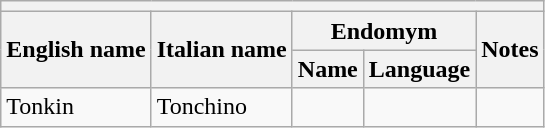<table class="wikitable sortable">
<tr>
<th colspan="5"></th>
</tr>
<tr>
<th rowspan="2">English name</th>
<th rowspan="2">Italian name</th>
<th colspan="2">Endomym</th>
<th rowspan="2">Notes</th>
</tr>
<tr>
<th>Name</th>
<th>Language</th>
</tr>
<tr>
<td>Tonkin</td>
<td>Tonchino</td>
<td></td>
<td></td>
<td></td>
</tr>
</table>
